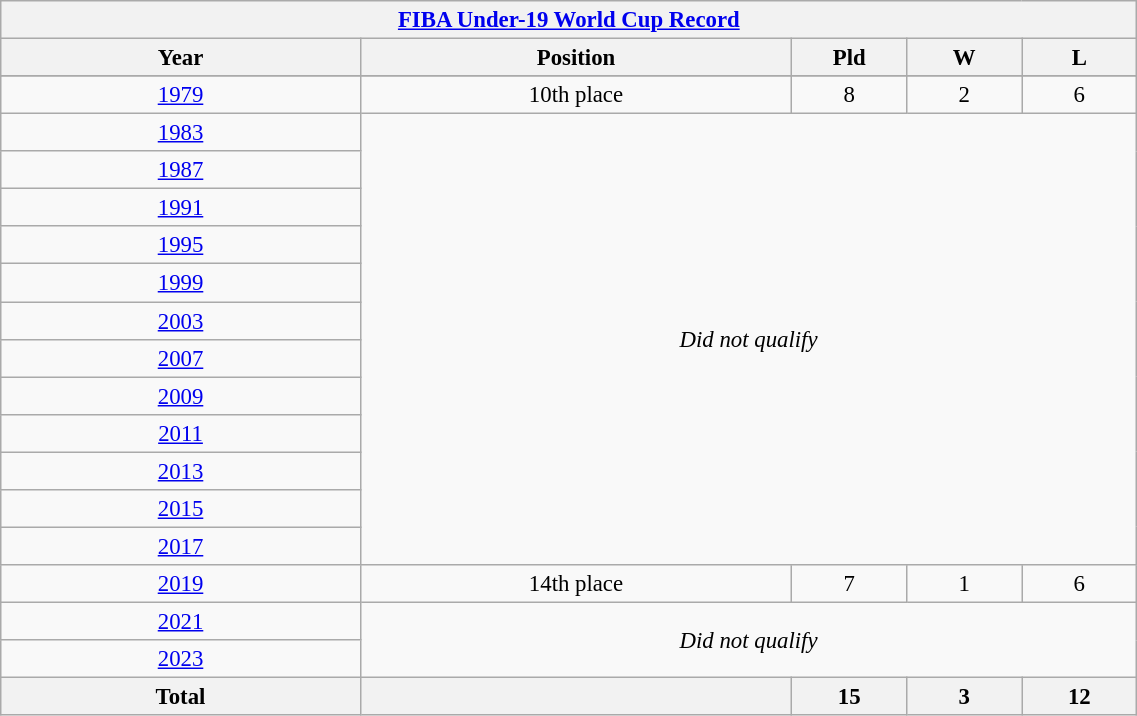<table class="wikitable collapsible autocollapse" style="text-align: center; font-size:95%;" width=60%>
<tr>
<th colspan=9><a href='#'>FIBA Under-19 World Cup Record</a></th>
</tr>
<tr>
<th width=25%>Year</th>
<th width=30%>Position</th>
<th width=8%>Pld</th>
<th width=8%>W</th>
<th width=8%>L</th>
</tr>
<tr>
</tr>
<tr>
<td> <a href='#'>1979</a></td>
<td>10th place</td>
<td>8</td>
<td>2</td>
<td>6</td>
</tr>
<tr>
<td> <a href='#'>1983</a></td>
<td rowspan=12 colspan=4><em>Did not qualify</em></td>
</tr>
<tr>
<td> <a href='#'>1987</a></td>
</tr>
<tr>
<td> <a href='#'>1991</a></td>
</tr>
<tr>
<td> <a href='#'>1995</a></td>
</tr>
<tr>
<td> <a href='#'>1999</a></td>
</tr>
<tr>
<td> <a href='#'>2003</a></td>
</tr>
<tr>
<td> <a href='#'>2007</a></td>
</tr>
<tr>
<td> <a href='#'>2009</a></td>
</tr>
<tr>
<td> <a href='#'>2011</a></td>
</tr>
<tr>
<td> <a href='#'>2013</a></td>
</tr>
<tr>
<td> <a href='#'>2015</a></td>
</tr>
<tr>
<td> <a href='#'>2017</a></td>
</tr>
<tr>
<td> <a href='#'>2019</a></td>
<td>14th place</td>
<td>7</td>
<td>1</td>
<td>6</td>
</tr>
<tr>
<td> <a href='#'>2021</a></td>
<td rowspan=2 colspan=4><em>Did not qualify</em></td>
</tr>
<tr>
<td> <a href='#'>2023</a></td>
</tr>
<tr>
<th><strong>Total</strong></th>
<th></th>
<th>15</th>
<th>3</th>
<th>12</th>
</tr>
</table>
